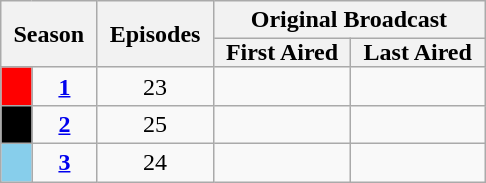<table class="wikitable" style="text-align:center">
<tr>
<th style="padding: 0 8px" colspan="2" rowspan="2">Season</th>
<th style="padding: 0 8px" rowspan="2">Episodes</th>
<th colspan="2">Original Broadcast</th>
</tr>
<tr>
<th style="padding: 0 8px">First Aired</th>
<th style="padding: 0 8px">Last Aired</th>
</tr>
<tr>
<td style="background:red"></td>
<td align="center"><strong><a href='#'>1</a></strong></td>
<td align="center">23</td>
<td align="center"></td>
<td align="center"></td>
</tr>
<tr>
<td style="background:black"></td>
<td align="center"><strong><a href='#'>2</a></strong></td>
<td align="center">25</td>
<td align="center"></td>
<td align="center"></td>
</tr>
<tr>
<td style="background:skyblue"></td>
<td align="center"><strong><a href='#'>3</a></strong></td>
<td align="center">24</td>
<td align="center"></td>
<td align="center"></td>
</tr>
</table>
